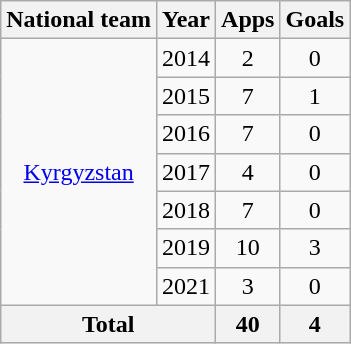<table class="wikitable" style="text-align:center">
<tr>
<th>National team</th>
<th>Year</th>
<th>Apps</th>
<th>Goals</th>
</tr>
<tr>
<td rowspan="7"><a href='#'>Kyrgyzstan</a></td>
<td>2014</td>
<td>2</td>
<td>0</td>
</tr>
<tr>
<td>2015</td>
<td>7</td>
<td>1</td>
</tr>
<tr>
<td>2016</td>
<td>7</td>
<td>0</td>
</tr>
<tr>
<td>2017</td>
<td>4</td>
<td>0</td>
</tr>
<tr>
<td>2018</td>
<td>7</td>
<td>0</td>
</tr>
<tr>
<td>2019</td>
<td>10</td>
<td>3</td>
</tr>
<tr>
<td>2021</td>
<td>3</td>
<td>0</td>
</tr>
<tr>
<th colspan="2">Total</th>
<th>40</th>
<th>4</th>
</tr>
</table>
